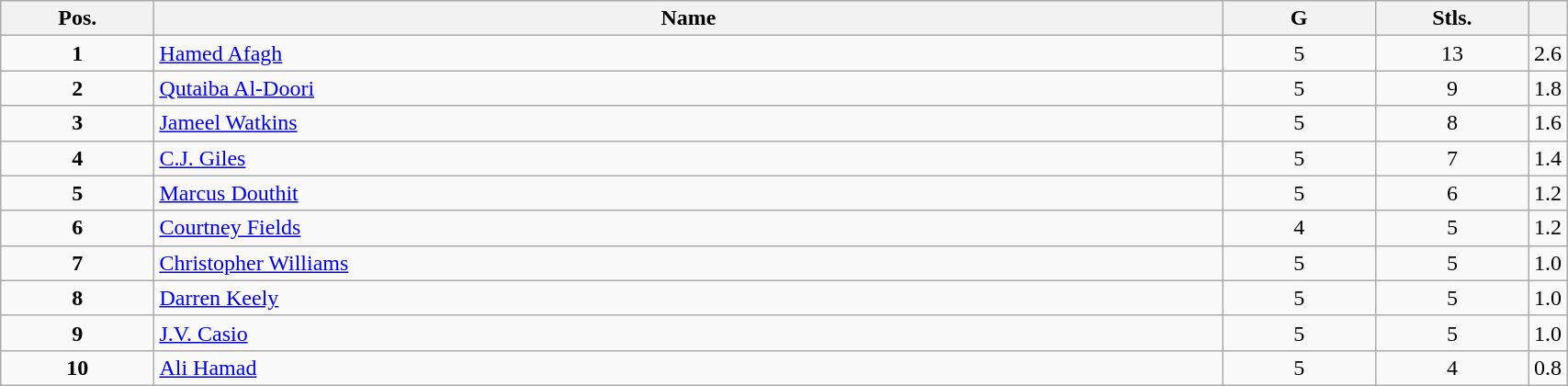<table class="wikitable" style="width:90%;">
<tr>
<th style="width:10%;">Pos.</th>
<th style="width:70%;">Name</th>
<th style="width:10%;">G</th>
<th style="width:10%;">Stls.</th>
<th style="width:10%;"></th>
</tr>
<tr align=center>
<td><strong>1</strong></td>
<td align=left> <a href='#'>Hamed Afagh</a></td>
<td>5</td>
<td>13</td>
<td>2.6</td>
</tr>
<tr align=center>
<td><strong>2</strong></td>
<td align=left> <a href='#'>Qutaiba Al-Doori</a></td>
<td>5</td>
<td>9</td>
<td>1.8</td>
</tr>
<tr align=center>
<td><strong>3</strong></td>
<td align=left> <a href='#'>Jameel Watkins</a></td>
<td>5</td>
<td>8</td>
<td>1.6</td>
</tr>
<tr align=center>
<td><strong>4</strong></td>
<td align=left> <a href='#'>C.J. Giles</a></td>
<td>5</td>
<td>7</td>
<td>1.4</td>
</tr>
<tr align=center>
<td><strong>5</strong></td>
<td align=left> <a href='#'>Marcus Douthit</a></td>
<td>5</td>
<td>6</td>
<td>1.2</td>
</tr>
<tr align=center>
<td><strong>6</strong></td>
<td align=left> <a href='#'>Courtney Fields</a></td>
<td>4</td>
<td>5</td>
<td>1.2</td>
</tr>
<tr align=center>
<td><strong>7</strong></td>
<td align=left> <a href='#'>Christopher Williams</a></td>
<td>5</td>
<td>5</td>
<td>1.0</td>
</tr>
<tr align=center>
<td><strong>8</strong></td>
<td align=left> <a href='#'>Darren Keely</a></td>
<td>5</td>
<td>5</td>
<td>1.0</td>
</tr>
<tr align=center>
<td><strong>9</strong></td>
<td align=left> <a href='#'>J.V. Casio</a></td>
<td>5</td>
<td>5</td>
<td>1.0</td>
</tr>
<tr align=center>
<td><strong>10</strong></td>
<td align=left> <a href='#'>Ali Hamad</a></td>
<td>5</td>
<td>4</td>
<td>0.8</td>
</tr>
</table>
